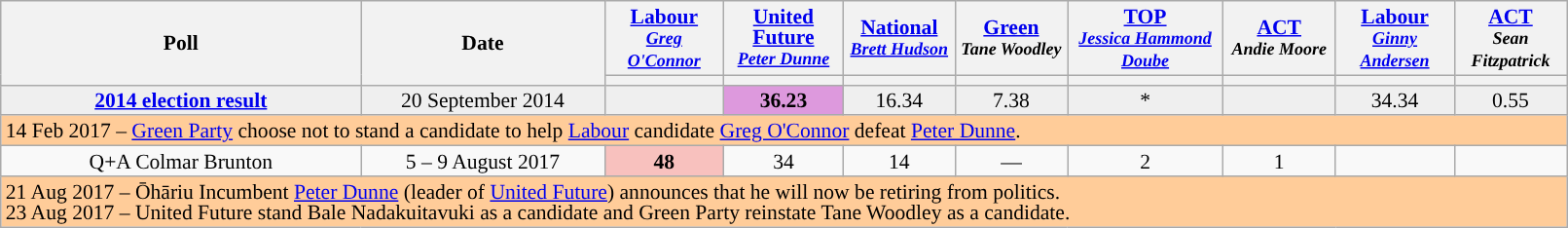<table class="wikitable" style="font-size:90%; line-height:14px; text-align:center">
<tr>
<th style="width:240px;" rowspan="2">Poll</th>
<th style="width:160px;" rowspan="2">Date </th>
<th style="width:75px;" r bgcolor=><a href='#'>Labour</a><br><small><em><a href='#'>Greg O'Connor</a></em></small></th>
<th style="width:75px;" r bgcolor=><a href='#'>United Future</a><br><small><em><a href='#'>Peter Dunne</a></em></small></th>
<th style="width:70px;" r bgcolor=><a href='#'>National</a><br><small><em><a href='#'>Brett Hudson</a></em></small></th>
<th style="width:70px;" r bgcolor=><a href='#'>Green</a><br><small><em>Tane Woodley</em></small></th>
<th style="width:100px;" r bgcolor=><a href='#'>TOP</a><br><small><em><a href='#'>Jessica Hammond Doube</a></em></small></th>
<th style="width:70px;" r bgcolor=><a href='#'>ACT</a><br><small><em>Andie Moore</em></small></th>
<th style="width:75px;" r bgcolor=><a href='#'>Labour</a><br><small><em><a href='#'>Ginny Andersen</a></em></small></th>
<th style="width:70px;" r bgcolor=><a href='#'>ACT</a><br><small><em>Sean Fitzpatrick</em></small></th>
</tr>
<tr>
<th class="unsortable" style="color:inherit;background:"></th>
<th class="unsortable" style="color:inherit;background:"></th>
<th class="unsortable" style="color:inherit;background:"></th>
<th class="unsortable" style="color:inherit;background:"></th>
<th class="unsortable" style="color:inherit;background:"></th>
<th class="unsortable" style="color:inherit;background:"></th>
<th class="unsortable" style="color:inherit;background:"></th>
<th class="unsortable" style="color:inherit;background:"></th>
</tr>
<tr style="background:#EFEFEF; font-weight:italic;">
<td><strong><a href='#'>2014 election result</a></strong></td>
<td>20 September 2014</td>
<td></td>
<td style="background:#DD99DD"><strong>36.23</strong></td>
<td>16.34</td>
<td>7.38</td>
<td>*</td>
<td></td>
<td>34.34</td>
<td>0.55</td>
</tr>
<tr>
<td colspan="12" style="background:#fc9;text-align:left;">14 Feb 2017 – <a href='#'>Green Party</a> choose not to stand a candidate to help <a href='#'>Labour</a> candidate <a href='#'>Greg O'Connor</a> defeat <a href='#'>Peter Dunne</a>.</td>
</tr>
<tr>
<td>Q+A Colmar Brunton</td>
<td>5 – 9 August 2017</td>
<td style="background:#F8C1BE"><strong>48</strong></td>
<td>34</td>
<td>14</td>
<td>—</td>
<td>2</td>
<td>1</td>
<td></td>
<td></td>
</tr>
<tr>
<td colspan="12" style="background:#fc9;text-align:left;">21 Aug 2017 – Ōhāriu Incumbent <a href='#'>Peter Dunne</a> (leader of <a href='#'>United Future</a>) announces that he will now be retiring from politics.<br>23 Aug 2017 – United Future stand Bale Nadakuitavuki as a candidate and Green Party reinstate Tane Woodley as a candidate.</td>
</tr>
</table>
